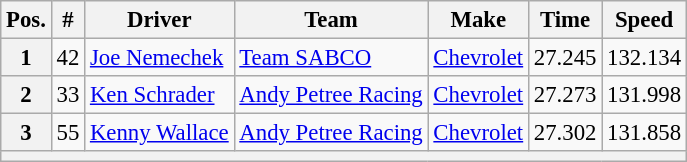<table class="wikitable" style="font-size:95%">
<tr>
<th>Pos.</th>
<th>#</th>
<th>Driver</th>
<th>Team</th>
<th>Make</th>
<th>Time</th>
<th>Speed</th>
</tr>
<tr>
<th>1</th>
<td>42</td>
<td><a href='#'>Joe Nemechek</a></td>
<td><a href='#'>Team SABCO</a></td>
<td><a href='#'>Chevrolet</a></td>
<td>27.245</td>
<td>132.134</td>
</tr>
<tr>
<th>2</th>
<td>33</td>
<td><a href='#'>Ken Schrader</a></td>
<td><a href='#'>Andy Petree Racing</a></td>
<td><a href='#'>Chevrolet</a></td>
<td>27.273</td>
<td>131.998</td>
</tr>
<tr>
<th>3</th>
<td>55</td>
<td><a href='#'>Kenny Wallace</a></td>
<td><a href='#'>Andy Petree Racing</a></td>
<td><a href='#'>Chevrolet</a></td>
<td>27.302</td>
<td>131.858</td>
</tr>
<tr>
<th colspan="7"></th>
</tr>
</table>
